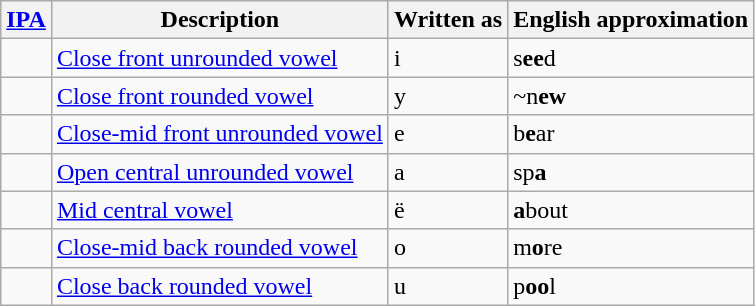<table class="wikitable">
<tr>
<th><a href='#'>IPA</a></th>
<th>Description</th>
<th>Written as</th>
<th>English approximation</th>
</tr>
<tr>
<td style="text-align: center;"></td>
<td><a href='#'>Close front unrounded vowel</a></td>
<td>i</td>
<td>s<strong>ee</strong>d</td>
</tr>
<tr>
<td style="text-align: center;"></td>
<td><a href='#'>Close front rounded vowel</a></td>
<td>y</td>
<td>~n<strong>ew</strong></td>
</tr>
<tr>
<td style="text-align: center;"></td>
<td><a href='#'>Close-mid front unrounded vowel</a></td>
<td>e</td>
<td>b<strong>e</strong>ar</td>
</tr>
<tr>
<td style="text-align: center;"></td>
<td><a href='#'>Open central unrounded vowel</a></td>
<td>a</td>
<td>sp<strong>a</strong></td>
</tr>
<tr>
<td style="text-align: center;"></td>
<td><a href='#'>Mid central vowel</a></td>
<td>ë</td>
<td><strong>a</strong>bout</td>
</tr>
<tr>
<td style="text-align: center;"></td>
<td><a href='#'>Close-mid back rounded vowel</a></td>
<td>o</td>
<td>m<strong>o</strong>re</td>
</tr>
<tr>
<td style="text-align: center;"></td>
<td><a href='#'>Close back rounded vowel</a></td>
<td>u</td>
<td>p<strong>oo</strong>l</td>
</tr>
</table>
